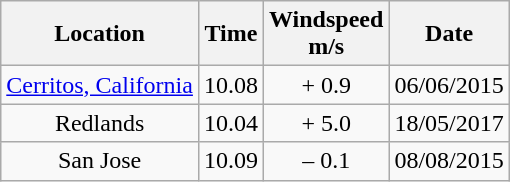<table class="wikitable" style= "text-align: center">
<tr>
<th>Location</th>
<th>Time</th>
<th>Windspeed<br>m/s</th>
<th>Date</th>
</tr>
<tr>
<td><a href='#'>Cerritos, California</a></td>
<td>10.08</td>
<td>+ 0.9</td>
<td>06/06/2015</td>
</tr>
<tr>
<td>Redlands</td>
<td>10.04</td>
<td>+ 5.0</td>
<td>18/05/2017</td>
</tr>
<tr>
<td>San Jose</td>
<td>10.09</td>
<td>– 0.1</td>
<td>08/08/2015</td>
</tr>
</table>
